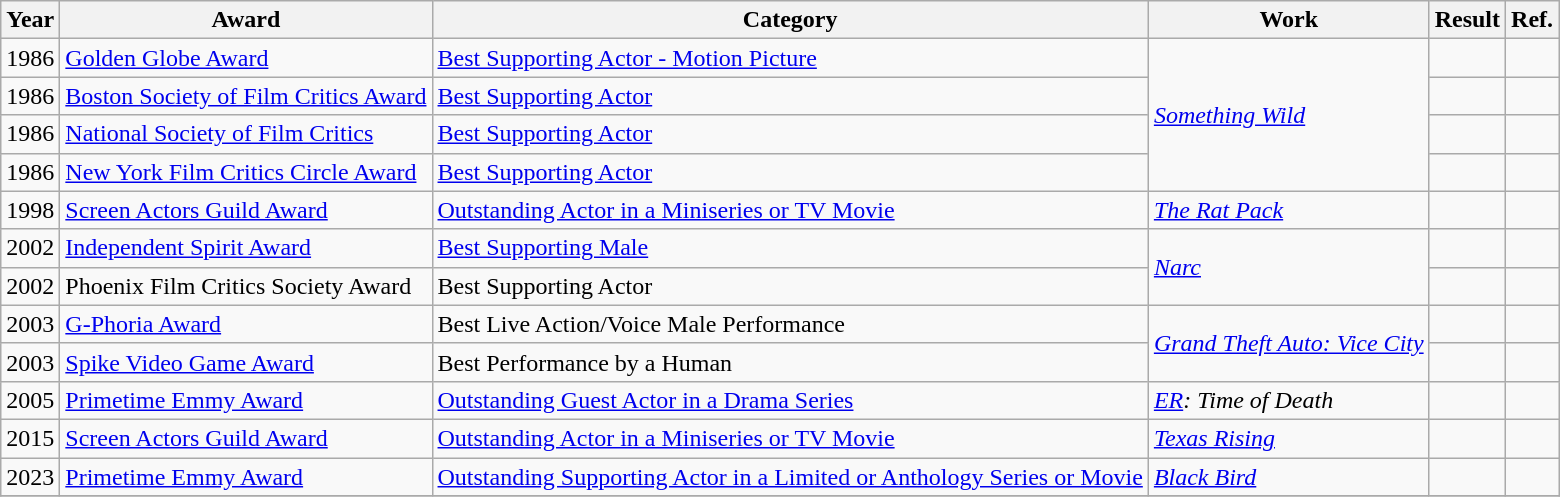<table class="wikitable">
<tr>
<th>Year</th>
<th>Award</th>
<th>Category</th>
<th>Work</th>
<th>Result</th>
<th>Ref.</th>
</tr>
<tr>
<td>1986</td>
<td><a href='#'>Golden Globe Award</a></td>
<td><a href='#'>Best Supporting Actor - Motion Picture</a></td>
<td rowspan=4><em><a href='#'>Something Wild</a></em></td>
<td></td>
<td></td>
</tr>
<tr>
<td>1986</td>
<td><a href='#'>Boston Society of Film Critics Award</a></td>
<td><a href='#'>Best Supporting Actor</a></td>
<td></td>
<td></td>
</tr>
<tr>
<td>1986</td>
<td><a href='#'>National Society of Film Critics</a></td>
<td><a href='#'>Best Supporting Actor</a></td>
<td></td>
<td></td>
</tr>
<tr>
<td>1986</td>
<td><a href='#'>New York Film Critics Circle Award</a></td>
<td><a href='#'>Best Supporting Actor</a></td>
<td></td>
<td></td>
</tr>
<tr>
<td>1998</td>
<td><a href='#'>Screen Actors Guild Award</a></td>
<td><a href='#'>Outstanding Actor in a Miniseries or TV Movie</a></td>
<td><em><a href='#'>The Rat Pack</a></em></td>
<td></td>
<td></td>
</tr>
<tr>
<td>2002</td>
<td><a href='#'>Independent Spirit Award</a></td>
<td><a href='#'>Best Supporting Male</a></td>
<td rowspan=2><em><a href='#'>Narc</a></em></td>
<td></td>
<td></td>
</tr>
<tr>
<td>2002</td>
<td>Phoenix Film Critics Society Award</td>
<td>Best Supporting Actor</td>
<td></td>
<td></td>
</tr>
<tr>
<td>2003</td>
<td><a href='#'>G-Phoria Award</a></td>
<td>Best Live Action/Voice Male Performance</td>
<td rowspan="2"><em><a href='#'>Grand Theft Auto: Vice City</a></em></td>
<td></td>
<td></td>
</tr>
<tr>
<td>2003</td>
<td><a href='#'>Spike Video Game Award</a></td>
<td>Best Performance by a Human</td>
<td></td>
<td></td>
</tr>
<tr>
<td>2005</td>
<td><a href='#'>Primetime Emmy Award</a></td>
<td><a href='#'>Outstanding Guest Actor in a Drama Series</a></td>
<td><em><a href='#'>ER</a>: Time of Death</em></td>
<td></td>
<td></td>
</tr>
<tr>
<td>2015</td>
<td><a href='#'>Screen Actors Guild Award</a></td>
<td><a href='#'>Outstanding Actor in a Miniseries or TV Movie</a></td>
<td><em><a href='#'>Texas Rising</a></em></td>
<td></td>
<td></td>
</tr>
<tr>
<td>2023</td>
<td><a href='#'>Primetime Emmy Award</a></td>
<td><a href='#'>Outstanding Supporting Actor in a Limited or Anthology Series or Movie</a></td>
<td><em><a href='#'>Black Bird</a></em></td>
<td></td>
<td></td>
</tr>
<tr>
</tr>
</table>
